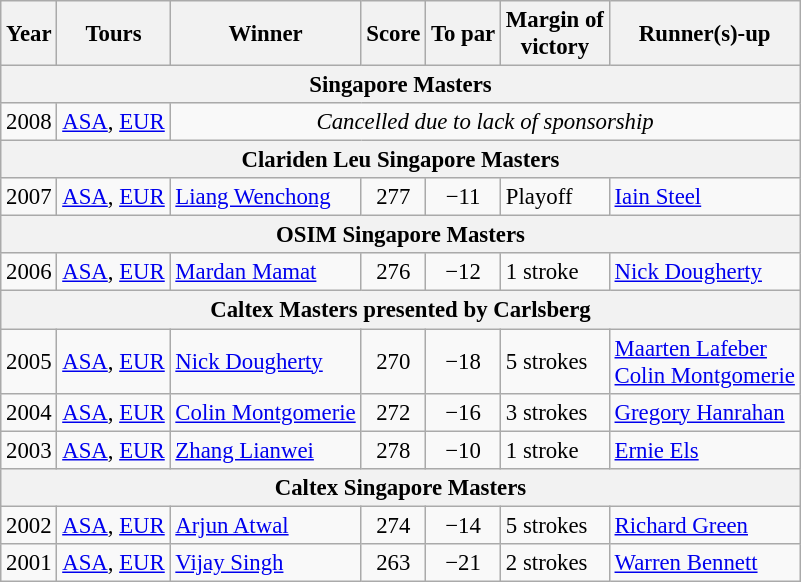<table class=wikitable style="font-size:95%">
<tr>
<th>Year</th>
<th>Tours</th>
<th>Winner</th>
<th>Score</th>
<th>To par</th>
<th>Margin of<br>victory</th>
<th>Runner(s)-up</th>
</tr>
<tr>
<th colspan=7>Singapore Masters</th>
</tr>
<tr>
<td>2008</td>
<td><a href='#'>ASA</a>, <a href='#'>EUR</a></td>
<td colspan=5 align=center><em>Cancelled due to lack of sponsorship</em></td>
</tr>
<tr>
<th colspan=7>Clariden Leu Singapore Masters</th>
</tr>
<tr>
<td>2007</td>
<td><a href='#'>ASA</a>, <a href='#'>EUR</a></td>
<td> <a href='#'>Liang Wenchong</a></td>
<td align=center>277</td>
<td align=center>−11</td>
<td>Playoff</td>
<td> <a href='#'>Iain Steel</a></td>
</tr>
<tr>
<th colspan=7>OSIM Singapore Masters</th>
</tr>
<tr>
<td>2006</td>
<td><a href='#'>ASA</a>, <a href='#'>EUR</a></td>
<td> <a href='#'>Mardan Mamat</a></td>
<td align=center>276</td>
<td align=center>−12</td>
<td>1 stroke</td>
<td> <a href='#'>Nick Dougherty</a></td>
</tr>
<tr>
<th colspan=7>Caltex Masters presented by Carlsberg</th>
</tr>
<tr>
<td>2005</td>
<td><a href='#'>ASA</a>, <a href='#'>EUR</a></td>
<td> <a href='#'>Nick Dougherty</a></td>
<td align=center>270</td>
<td align=center>−18</td>
<td>5 strokes</td>
<td> <a href='#'>Maarten Lafeber</a><br> <a href='#'>Colin Montgomerie</a></td>
</tr>
<tr>
<td>2004</td>
<td><a href='#'>ASA</a>, <a href='#'>EUR</a></td>
<td> <a href='#'>Colin Montgomerie</a></td>
<td align=center>272</td>
<td align=center>−16</td>
<td>3 strokes</td>
<td> <a href='#'>Gregory Hanrahan</a></td>
</tr>
<tr>
<td>2003</td>
<td><a href='#'>ASA</a>, <a href='#'>EUR</a></td>
<td> <a href='#'>Zhang Lianwei</a></td>
<td align=center>278</td>
<td align=center>−10</td>
<td>1 stroke</td>
<td> <a href='#'>Ernie Els</a></td>
</tr>
<tr>
<th colspan=7>Caltex Singapore Masters</th>
</tr>
<tr>
<td>2002</td>
<td><a href='#'>ASA</a>, <a href='#'>EUR</a></td>
<td> <a href='#'>Arjun Atwal</a></td>
<td align=center>274</td>
<td align=center>−14</td>
<td>5 strokes</td>
<td> <a href='#'>Richard Green</a></td>
</tr>
<tr>
<td>2001</td>
<td><a href='#'>ASA</a>, <a href='#'>EUR</a></td>
<td> <a href='#'>Vijay Singh</a></td>
<td align=center>263</td>
<td align=center>−21</td>
<td>2 strokes</td>
<td> <a href='#'>Warren Bennett</a></td>
</tr>
</table>
